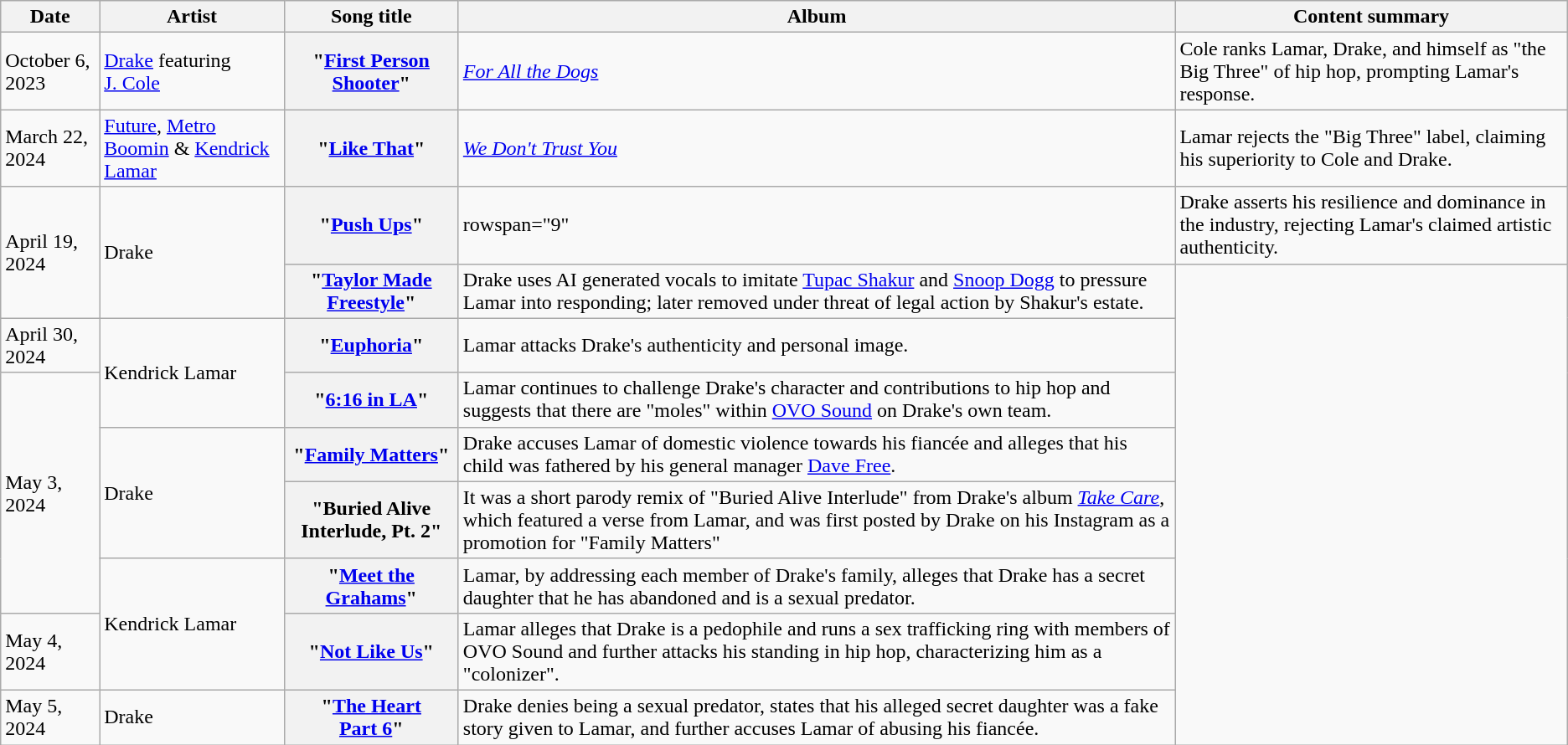<table class="wikitable plainrowheaders">
<tr>
<th scope="col">Date</th>
<th scope="col">Artist</th>
<th scope="col">Song title</th>
<th scope="col">Album</th>
<th scope="col">Content summary</th>
</tr>
<tr>
<td>October 6, 2023</td>
<td><a href='#'>Drake</a> featuring <a href='#'>J.&nbsp;Cole</a></td>
<th scope="row">"<a href='#'>First Person Shooter</a>"</th>
<td><em><a href='#'>For All the Dogs</a></em></td>
<td>Cole ranks Lamar, Drake, and himself as "the Big Three" of hip hop, prompting Lamar's response.</td>
</tr>
<tr>
<td>March 22, 2024</td>
<td><a href='#'>Future</a>, <a href='#'>Metro Boomin</a> & <a href='#'>Kendrick Lamar</a></td>
<th scope="row">"<a href='#'>Like That</a>"</th>
<td><em><a href='#'>We Don't Trust You</a></em></td>
<td>Lamar rejects the "Big Three" label, claiming his superiority to Cole and Drake.</td>
</tr>
<tr>
<td rowspan="2">April 19, 2024</td>
<td rowspan="2">Drake</td>
<th scope="row">"<a href='#'>Push Ups</a>"</th>
<td>rowspan="9" </td>
<td>Drake asserts his resilience and dominance in the industry, rejecting Lamar's claimed artistic authenticity.</td>
</tr>
<tr>
<th scope="row">"<a href='#'>Taylor Made Freestyle</a>"</th>
<td>Drake uses AI generated vocals to imitate <a href='#'>Tupac Shakur</a> and <a href='#'>Snoop Dogg</a> to pressure Lamar into responding; later removed under threat of legal action by Shakur's estate.</td>
</tr>
<tr>
<td>April 30, 2024</td>
<td rowspan="2">Kendrick Lamar</td>
<th scope="row">"<a href='#'>Euphoria</a>"</th>
<td>Lamar attacks Drake's authenticity and personal image.</td>
</tr>
<tr>
<td rowspan="4">May 3, 2024</td>
<th scope="row">"<a href='#'>6:16 in LA</a>"</th>
<td>Lamar continues to challenge Drake's character and contributions to hip hop and suggests that there are "moles" within <a href='#'>OVO Sound</a> on Drake's own team.</td>
</tr>
<tr>
<td rowspan="2">Drake</td>
<th scope="row">"<a href='#'>Family Matters</a>"</th>
<td>Drake accuses Lamar of domestic violence towards his fiancée and alleges that his child was fathered by his general manager <a href='#'>Dave Free</a>.</td>
</tr>
<tr>
<th scope="row">"Buried Alive Interlude, Pt. 2"</th>
<td>It was a short parody remix of "Buried Alive Interlude" from Drake's album <em><a href='#'>Take Care</a></em>, which featured a verse from Lamar, and was first posted by Drake on his Instagram as a promotion for "Family Matters"</td>
</tr>
<tr>
<td rowspan="2">Kendrick Lamar</td>
<th scope="row">"<a href='#'>Meet the Grahams</a>"</th>
<td>Lamar, by addressing each member of Drake's family, alleges that Drake has a secret daughter that he has abandoned and is a sexual predator.</td>
</tr>
<tr>
<td>May 4, 2024</td>
<th scope="row">"<a href='#'>Not Like Us</a>"</th>
<td>Lamar alleges that Drake is a pedophile and runs a sex trafficking ring with members of OVO Sound and further attacks his standing in hip hop, characterizing him as a "colonizer".</td>
</tr>
<tr>
<td>May 5, 2024</td>
<td>Drake</td>
<th scope="row">"<a href='#'>The Heart Part&nbsp;6</a>"</th>
<td>Drake denies being a sexual predator, states that his alleged secret daughter was a fake story given to Lamar, and further accuses Lamar of abusing his fiancée.</td>
</tr>
</table>
